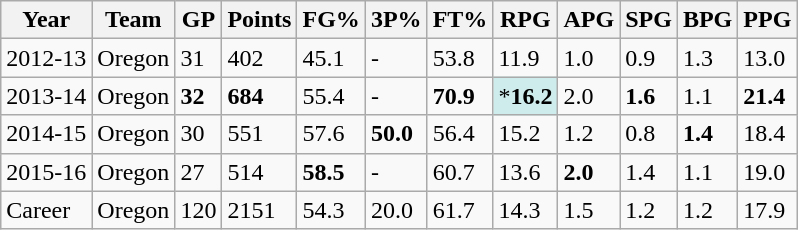<table class="wikitable">
<tr>
<th>Year</th>
<th>Team</th>
<th>GP</th>
<th>Points</th>
<th>FG%</th>
<th>3P%</th>
<th>FT%</th>
<th>RPG</th>
<th>APG</th>
<th>SPG</th>
<th>BPG</th>
<th>PPG</th>
</tr>
<tr>
<td>2012-13</td>
<td>Oregon</td>
<td>31</td>
<td>402</td>
<td>45.1</td>
<td>-</td>
<td>53.8</td>
<td>11.9</td>
<td>1.0</td>
<td>0.9</td>
<td>1.3</td>
<td>13.0</td>
</tr>
<tr>
<td>2013-14</td>
<td>Oregon</td>
<td><strong>32</strong></td>
<td><strong>684</strong></td>
<td>55.4</td>
<td>-</td>
<td><strong>70.9</strong></td>
<td bgcolor=#cfecec>*<strong>16.2</strong></td>
<td>2.0</td>
<td><strong>1.6</strong></td>
<td>1.1</td>
<td><strong>21.4</strong></td>
</tr>
<tr>
<td>2014-15</td>
<td>Oregon</td>
<td>30</td>
<td>551</td>
<td>57.6</td>
<td><strong>50.0</strong></td>
<td>56.4</td>
<td>15.2</td>
<td>1.2</td>
<td>0.8</td>
<td><strong>1.4</strong></td>
<td>18.4</td>
</tr>
<tr>
<td>2015-16</td>
<td>Oregon</td>
<td>27</td>
<td>514</td>
<td><strong>58.5</strong></td>
<td>-</td>
<td>60.7</td>
<td>13.6</td>
<td><strong>2.0</strong></td>
<td>1.4</td>
<td>1.1</td>
<td>19.0</td>
</tr>
<tr>
<td>Career</td>
<td>Oregon</td>
<td>120</td>
<td>2151</td>
<td>54.3</td>
<td>20.0</td>
<td>61.7</td>
<td>14.3</td>
<td>1.5</td>
<td>1.2</td>
<td>1.2</td>
<td>17.9</td>
</tr>
</table>
